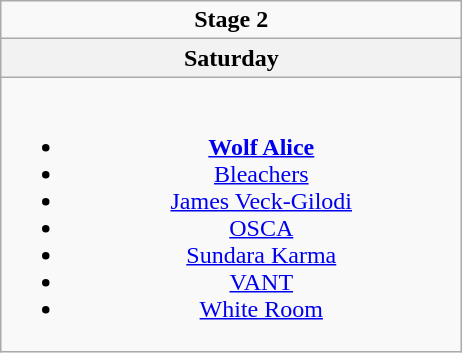<table class="wikitable">
<tr>
<td colspan="2" style="text-align:center;"><strong>Stage 2</strong></td>
</tr>
<tr>
<th>Saturday</th>
</tr>
<tr>
<td style="text-align:center; vertical-align:top; width:300px;"><br><ul><li><strong><a href='#'>Wolf Alice</a></strong></li><li><a href='#'>Bleachers</a></li><li><a href='#'>James Veck-Gilodi</a></li><li><a href='#'>OSCA</a></li><li><a href='#'>Sundara Karma</a></li><li><a href='#'>VANT</a></li><li><a href='#'>White Room</a></li></ul></td>
</tr>
</table>
